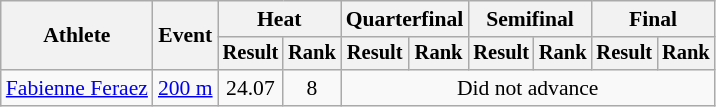<table class=wikitable style="font-size:90%">
<tr>
<th rowspan="2">Athlete</th>
<th rowspan="2">Event</th>
<th colspan="2">Heat</th>
<th colspan="2">Quarterfinal</th>
<th colspan="2">Semifinal</th>
<th colspan="2">Final</th>
</tr>
<tr style="font-size:95%">
<th>Result</th>
<th>Rank</th>
<th>Result</th>
<th>Rank</th>
<th>Result</th>
<th>Rank</th>
<th>Result</th>
<th>Rank</th>
</tr>
<tr align=center>
<td align=left><a href='#'>Fabienne Feraez</a></td>
<td align=left><a href='#'>200 m</a></td>
<td>24.07</td>
<td>8</td>
<td colspan=6>Did not advance</td>
</tr>
</table>
